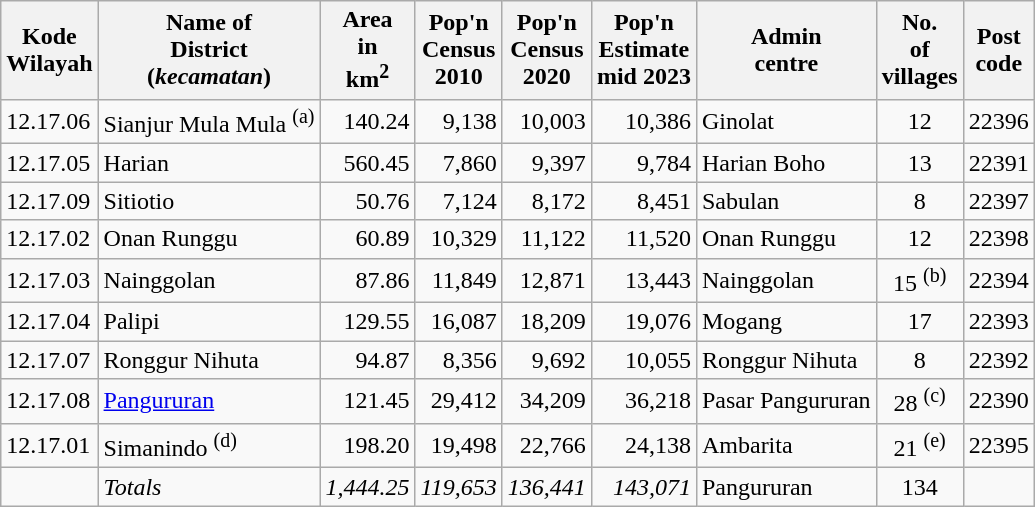<table class="sortable wikitable">
<tr>
<th>Kode<br>Wilayah</th>
<th>Name of<br>District<br>(<em>kecamatan</em>)</th>
<th>Area<br>in <br>km<sup>2</sup></th>
<th>Pop'n<br>Census<br>2010</th>
<th>Pop'n<br>Census<br>2020</th>
<th>Pop'n<br>Estimate<br>mid 2023</th>
<th>Admin<br> centre</th>
<th>No.<br>of<br>villages</th>
<th>Post<br>code</th>
</tr>
<tr>
<td>12.17.06</td>
<td>Sianjur Mula Mula <sup>(a)</sup></td>
<td align="right">140.24</td>
<td align="right">9,138</td>
<td align="right">10,003</td>
<td align="right">10,386</td>
<td>Ginolat</td>
<td align="center">12</td>
<td>22396</td>
</tr>
<tr>
<td>12.17.05</td>
<td>Harian</td>
<td align="right">560.45</td>
<td align="right">7,860</td>
<td align="right">9,397</td>
<td align="right">9,784</td>
<td>Harian Boho</td>
<td align="center">13</td>
<td>22391</td>
</tr>
<tr>
<td>12.17.09</td>
<td>Sitiotio</td>
<td align="right">50.76</td>
<td align="right">7,124</td>
<td align="right">8,172</td>
<td align="right">8,451</td>
<td>Sabulan</td>
<td align="center">8</td>
<td>22397</td>
</tr>
<tr>
<td>12.17.02</td>
<td>Onan Runggu</td>
<td align="right">60.89</td>
<td align="right">10,329</td>
<td align="right">11,122</td>
<td align="right">11,520</td>
<td>Onan Runggu</td>
<td align="center">12</td>
<td>22398</td>
</tr>
<tr>
<td>12.17.03</td>
<td>Nainggolan</td>
<td align="right">87.86</td>
<td align="right">11,849</td>
<td align="right">12,871</td>
<td align="right">13,443</td>
<td>Nainggolan</td>
<td align="center">15 <sup>(b)</sup></td>
<td>22394</td>
</tr>
<tr>
<td>12.17.04</td>
<td>Palipi</td>
<td align="right">129.55</td>
<td align="right">16,087</td>
<td align="right">18,209</td>
<td align="right">19,076</td>
<td>Mogang</td>
<td align="center">17</td>
<td>22393</td>
</tr>
<tr>
<td>12.17.07</td>
<td>Ronggur Nihuta</td>
<td align="right">94.87</td>
<td align="right">8,356</td>
<td align="right">9,692</td>
<td align="right">10,055</td>
<td>Ronggur Nihuta</td>
<td align="center">8</td>
<td>22392</td>
</tr>
<tr>
<td>12.17.08</td>
<td><a href='#'>Pangururan</a></td>
<td align="right">121.45</td>
<td align="right">29,412</td>
<td align="right">34,209</td>
<td align="right">36,218</td>
<td>Pasar Pangururan</td>
<td align="center">28 <sup>(c)</sup></td>
<td>22390</td>
</tr>
<tr>
<td>12.17.01</td>
<td>Simanindo <sup>(d)</sup></td>
<td align="right">198.20</td>
<td align="right">19,498</td>
<td align="right">22,766</td>
<td align="right">24,138</td>
<td>Ambarita</td>
<td align="center">21 <sup>(e)</sup></td>
<td>22395</td>
</tr>
<tr>
<td></td>
<td><em>Totals</em></td>
<td align="right"><em>1,444.25</em></td>
<td align="right"><em>119,653</em></td>
<td align="right"><em>136,441</em></td>
<td align="right"><em>143,071</em></td>
<td>Pangururan<em></td>
<td align="center"></em>134<em></td>
<td></td>
</tr>
</table>
